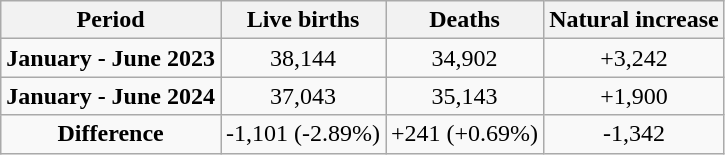<table class="wikitable" style="text-align:center;">
<tr>
<th>Period</th>
<th>Live births</th>
<th>Deaths</th>
<th>Natural increase</th>
</tr>
<tr>
<td><strong>January - June 2023</strong></td>
<td>38,144</td>
<td>34,902</td>
<td>+3,242</td>
</tr>
<tr>
<td><strong>January - June 2024</strong></td>
<td>37,043</td>
<td>35,143</td>
<td>+1,900</td>
</tr>
<tr>
<td><strong>Difference</strong></td>
<td> -1,101 (-2.89%)</td>
<td> +241 (+0.69%)</td>
<td> -1,342</td>
</tr>
</table>
